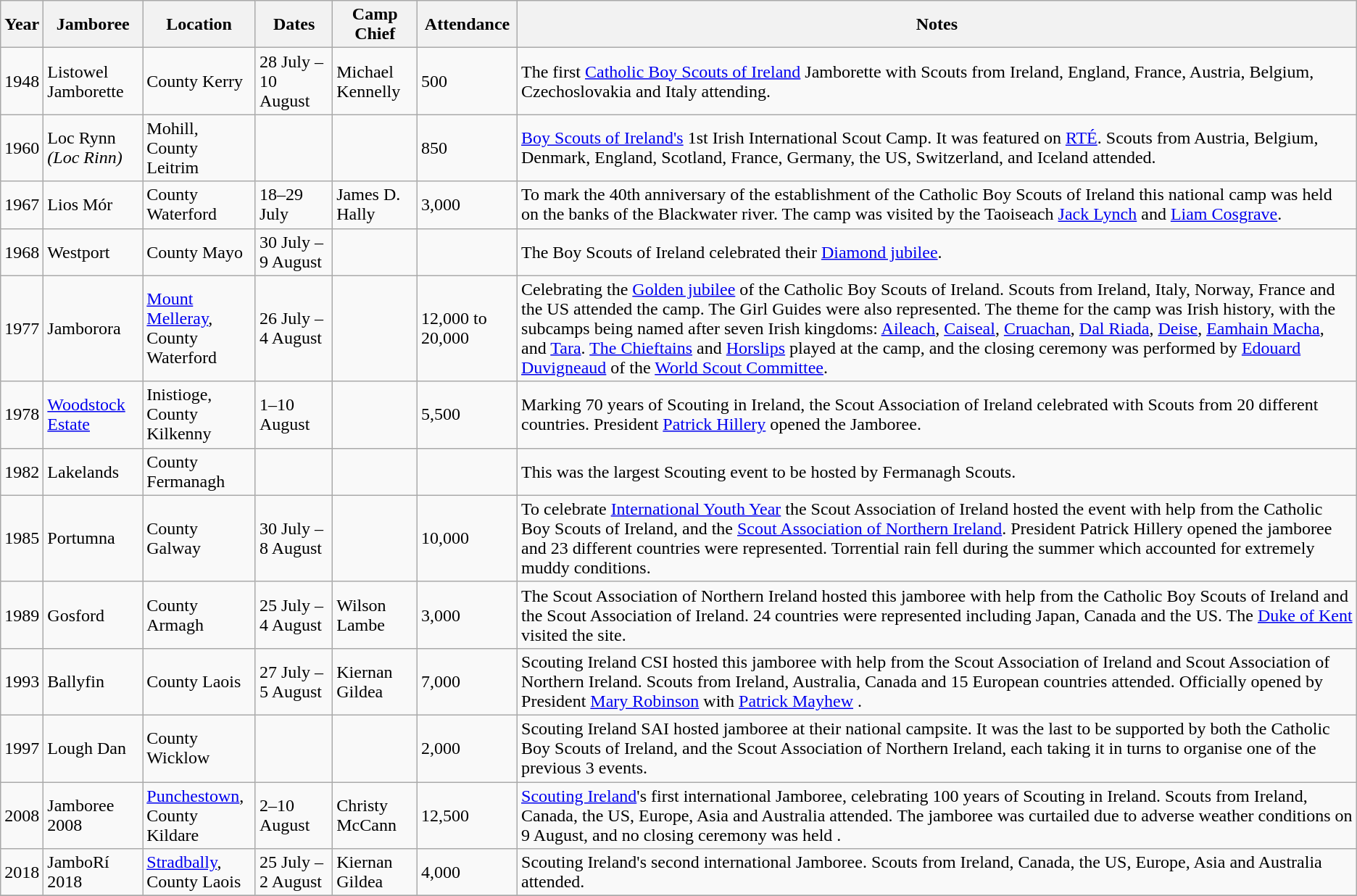<table class="wikitable">
<tr>
<th>Year</th>
<th>Jamboree</th>
<th>Location</th>
<th>Dates</th>
<th>Camp Chief</th>
<th>Attendance</th>
<th>Notes</th>
</tr>
<tr>
<td>1948</td>
<td>Listowel Jamborette</td>
<td>County Kerry</td>
<td>28 July – 10 August</td>
<td>Michael Kennelly</td>
<td>500</td>
<td>The first <a href='#'>Catholic Boy Scouts of Ireland</a> Jamborette with Scouts from Ireland, England, France, Austria, Belgium, Czechoslovakia and Italy attending.</td>
</tr>
<tr>
<td>1960</td>
<td>Loc Rynn<br><em>(Loc Rinn)</em></td>
<td>Mohill,<br>County Leitrim</td>
<td></td>
<td></td>
<td>850</td>
<td><a href='#'>Boy Scouts of Ireland's</a> 1st Irish International Scout Camp. It was featured on <a href='#'>RTÉ</a>. Scouts from Austria, Belgium, Denmark, England, Scotland, France, Germany, the US, Switzerland, and Iceland attended.</td>
</tr>
<tr>
<td>1967</td>
<td>Lios Mór</td>
<td>County Waterford</td>
<td>18–29 July</td>
<td>James D. Hally</td>
<td>3,000</td>
<td>To mark the 40th anniversary of the establishment of the Catholic Boy Scouts of Ireland this national camp was held on the banks of the Blackwater river. The camp was visited by the Taoiseach <a href='#'>Jack Lynch</a> and <a href='#'>Liam Cosgrave</a>.</td>
</tr>
<tr>
<td>1968</td>
<td>Westport</td>
<td>County Mayo</td>
<td>30 July – 9 August</td>
<td></td>
<td></td>
<td>The Boy Scouts of Ireland celebrated their <a href='#'>Diamond jubilee</a>.</td>
</tr>
<tr>
<td>1977</td>
<td>Jamborora</td>
<td><a href='#'>Mount Melleray</a>,<br>County Waterford</td>
<td>26 July – 4 August</td>
<td></td>
<td>12,000 to 20,000</td>
<td>Celebrating the <a href='#'>Golden jubilee</a> of the Catholic Boy Scouts of Ireland. Scouts from Ireland, Italy, Norway, France and the US attended the camp. The Girl Guides were also represented. The theme for the camp was Irish history, with the subcamps being named after seven Irish kingdoms: <a href='#'>Aileach</a>, <a href='#'>Caiseal</a>, <a href='#'>Cruachan</a>, <a href='#'>Dal Riada</a>, <a href='#'>Deise</a>, <a href='#'>Eamhain Macha</a>, and <a href='#'>Tara</a>. <a href='#'>The Chieftains</a> and <a href='#'>Horslips</a> played at the camp, and the closing ceremony was performed by <a href='#'>Edouard Duvigneaud</a> of the <a href='#'>World Scout Committee</a>.</td>
</tr>
<tr>
<td>1978</td>
<td><a href='#'>Woodstock Estate</a></td>
<td>Inistioge,<br>County Kilkenny</td>
<td>1–10 August</td>
<td></td>
<td>5,500</td>
<td>Marking 70 years of Scouting in Ireland, the Scout Association of Ireland celebrated with Scouts from 20 different countries. President <a href='#'>Patrick Hillery</a> opened the Jamboree.</td>
</tr>
<tr>
<td>1982</td>
<td>Lakelands</td>
<td>County Fermanagh</td>
<td></td>
<td></td>
<td></td>
<td>This was the largest Scouting event to be hosted by Fermanagh Scouts.</td>
</tr>
<tr>
<td>1985</td>
<td>Portumna</td>
<td>County Galway</td>
<td>30 July – 8 August</td>
<td></td>
<td>10,000</td>
<td>To celebrate <a href='#'>International Youth Year</a> the Scout Association of Ireland hosted the event with help from the Catholic Boy Scouts of Ireland, and the <a href='#'>Scout Association of Northern Ireland</a>. President Patrick Hillery opened the jamboree and 23 different countries were represented. Torrential rain fell during the summer which accounted for extremely muddy conditions. </td>
</tr>
<tr>
<td>1989</td>
<td>Gosford</td>
<td>County Armagh</td>
<td>25 July – 4 August</td>
<td>Wilson Lambe</td>
<td>3,000</td>
<td>The Scout Association of Northern Ireland hosted this jamboree with help from the Catholic Boy Scouts of Ireland and the Scout Association of Ireland. 24 countries were represented including Japan, Canada and the US. The <a href='#'>Duke of Kent</a> visited the site.</td>
</tr>
<tr>
<td>1993</td>
<td>Ballyfin</td>
<td>County Laois</td>
<td>27 July – 5 August</td>
<td>Kiernan Gildea</td>
<td>7,000</td>
<td>Scouting Ireland CSI hosted this jamboree with help from the Scout Association of Ireland and Scout Association of Northern Ireland. Scouts from Ireland, Australia, Canada and 15 European countries attended. Officially opened by President <a href='#'>Mary Robinson</a> with <a href='#'>Patrick Mayhew</a> .</td>
</tr>
<tr>
<td>1997</td>
<td>Lough Dan</td>
<td>County Wicklow</td>
<td></td>
<td></td>
<td>2,000</td>
<td>Scouting Ireland SAI hosted jamboree at their national campsite. It was the last to be supported by both the Catholic Boy Scouts of Ireland, and the Scout Association of Northern Ireland, each taking it in turns to organise one of the previous 3 events. </td>
</tr>
<tr>
<td>2008</td>
<td>Jamboree 2008</td>
<td><a href='#'>Punchestown</a>,<br>County Kildare</td>
<td>2–10 August</td>
<td>Christy McCann</td>
<td>12,500</td>
<td><a href='#'>Scouting Ireland</a>'s first international Jamboree, celebrating 100 years of Scouting in Ireland. Scouts from Ireland, Canada, the US, Europe, Asia and Australia attended. The jamboree was curtailed due to adverse weather conditions on 9 August, and no closing ceremony was held .</td>
</tr>
<tr>
<td>2018</td>
<td>JamboRí 2018</td>
<td><a href='#'>Stradbally</a>,<br>County Laois</td>
<td>25 July – 2 August</td>
<td>Kiernan Gildea</td>
<td>4,000</td>
<td>Scouting Ireland's second international Jamboree. Scouts from Ireland, Canada, the US, Europe, Asia and Australia attended.</td>
</tr>
<tr>
</tr>
</table>
